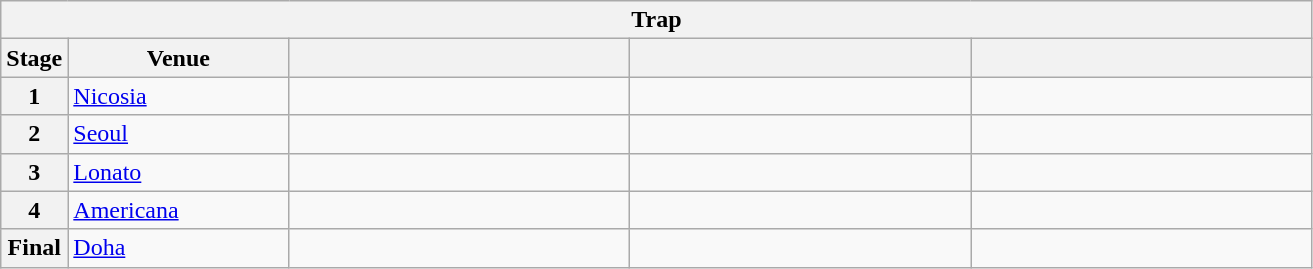<table class="wikitable">
<tr>
<th colspan="5">Trap</th>
</tr>
<tr>
<th>Stage</th>
<th width=140>Venue</th>
<th width=220></th>
<th width=220></th>
<th width=220></th>
</tr>
<tr>
<th>1</th>
<td> <a href='#'>Nicosia</a></td>
<td></td>
<td></td>
<td></td>
</tr>
<tr>
<th>2</th>
<td> <a href='#'>Seoul</a></td>
<td></td>
<td></td>
<td></td>
</tr>
<tr>
<th>3</th>
<td> <a href='#'>Lonato</a></td>
<td></td>
<td></td>
<td></td>
</tr>
<tr>
<th>4</th>
<td> <a href='#'>Americana</a></td>
<td></td>
<td></td>
<td></td>
</tr>
<tr>
<th>Final</th>
<td> <a href='#'>Doha</a></td>
<td></td>
<td></td>
<td></td>
</tr>
</table>
